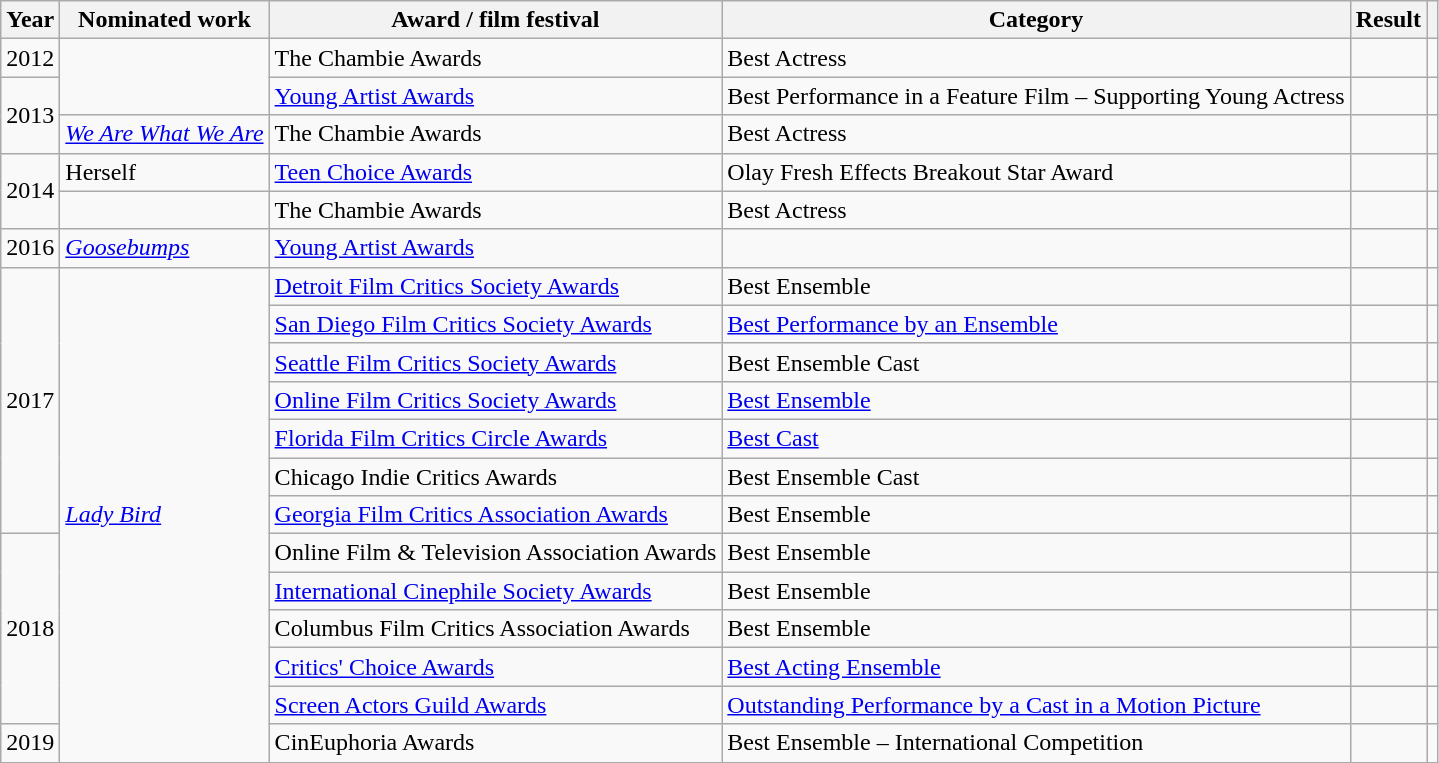<table class="wikitable plainrowheaders sortable">
<tr>
<th>Year</th>
<th>Nominated work</th>
<th>Award / film festival</th>
<th>Category</th>
<th>Result</th>
<th class="unsortable"></th>
</tr>
<tr>
<td>2012</td>
<td rowspan="2"></td>
<td>The Chambie Awards</td>
<td>Best Actress</td>
<td></td>
<td></td>
</tr>
<tr>
<td rowspan="2">2013</td>
<td><a href='#'>Young Artist Awards</a></td>
<td>Best Performance in a Feature Film – Supporting Young Actress</td>
<td></td>
<td></td>
</tr>
<tr>
<td><em><a href='#'>We Are What We Are</a></em></td>
<td>The Chambie Awards</td>
<td>Best Actress</td>
<td></td>
<td></td>
</tr>
<tr>
<td rowspan="2">2014</td>
<td>Herself</td>
<td><a href='#'>Teen Choice Awards</a></td>
<td>Olay Fresh Effects Breakout Star Award</td>
<td></td>
<td></td>
</tr>
<tr>
<td><em></em></td>
<td>The Chambie Awards</td>
<td>Best Actress</td>
<td></td>
<td></td>
</tr>
<tr>
<td>2016</td>
<td><em><a href='#'>Goosebumps</a></em></td>
<td><a href='#'>Young Artist Awards</a></td>
<td></td>
<td></td>
<td></td>
</tr>
<tr>
<td rowspan="7">2017</td>
<td rowspan="13"><em><a href='#'>Lady Bird</a></em></td>
<td><a href='#'>Detroit Film Critics Society Awards</a></td>
<td>Best Ensemble</td>
<td></td>
<td></td>
</tr>
<tr>
<td><a href='#'>San Diego Film Critics Society Awards</a></td>
<td><a href='#'>Best Performance by an Ensemble</a></td>
<td></td>
<td><br></td>
</tr>
<tr>
<td><a href='#'>Seattle Film Critics Society Awards</a></td>
<td>Best Ensemble Cast</td>
<td></td>
<td></td>
</tr>
<tr>
<td><a href='#'>Online Film Critics Society Awards</a></td>
<td><a href='#'>Best Ensemble</a></td>
<td></td>
<td><br></td>
</tr>
<tr>
<td><a href='#'>Florida Film Critics Circle Awards</a></td>
<td><a href='#'>Best Cast</a></td>
<td></td>
<td><br></td>
</tr>
<tr>
<td>Chicago Indie Critics Awards</td>
<td>Best Ensemble Cast</td>
<td></td>
<td></td>
</tr>
<tr>
<td><a href='#'>Georgia Film Critics Association Awards</a></td>
<td>Best Ensemble</td>
<td></td>
<td></td>
</tr>
<tr>
<td rowspan="5">2018</td>
<td>Online Film & Television Association Awards</td>
<td>Best Ensemble</td>
<td></td>
<td></td>
</tr>
<tr>
<td><a href='#'>International Cinephile Society Awards</a></td>
<td>Best Ensemble</td>
<td></td>
<td></td>
</tr>
<tr>
<td>Columbus Film Critics Association Awards</td>
<td>Best Ensemble</td>
<td></td>
<td></td>
</tr>
<tr>
<td><a href='#'>Critics' Choice Awards</a></td>
<td><a href='#'>Best Acting Ensemble</a></td>
<td></td>
<td></td>
</tr>
<tr>
<td><a href='#'>Screen Actors Guild Awards</a></td>
<td><a href='#'>Outstanding Performance by a Cast in a Motion Picture</a></td>
<td></td>
<td></td>
</tr>
<tr>
<td>2019</td>
<td>CinEuphoria Awards</td>
<td>Best Ensemble – International Competition</td>
<td></td>
<td></td>
</tr>
</table>
